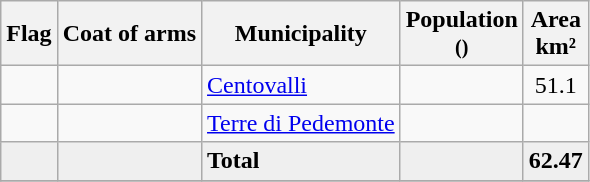<table class="wikitable">
<tr>
<th>Flag</th>
<th>Coat of arms</th>
<th>Municipality</th>
<th>Population<br><small>()</small></th>
<th>Area <br>km²</th>
</tr>
<tr>
<td></td>
<td></td>
<td><a href='#'>Centovalli</a></td>
<td align="center"></td>
<td align="center">51.1</td>
</tr>
<tr>
<td></td>
<td></td>
<td><a href='#'>Terre di Pedemonte</a></td>
<td align="center"></td>
<td align="center"></td>
</tr>
<tr>
<td bgcolor="#EFEFEF"></td>
<td bgcolor="#EFEFEF"></td>
<td bgcolor="#EFEFEF"><strong>Total</strong></td>
<td bgcolor="#EFEFEF" align="center"></td>
<td bgcolor="#EFEFEF" align="center"><strong>62.47</strong></td>
</tr>
<tr>
</tr>
</table>
